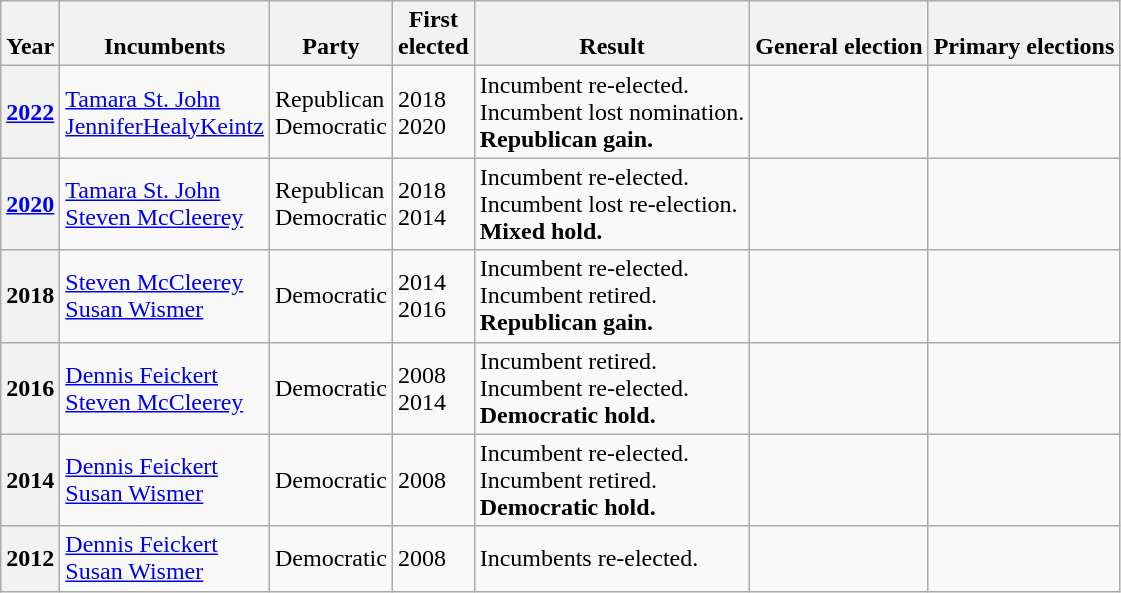<table class=wikitable>
<tr valign=bottom>
<th>Year</th>
<th>Incumbents</th>
<th>Party</th>
<th>First<br>elected</th>
<th>Result</th>
<th>General election</th>
<th>Primary elections</th>
</tr>
<tr>
<th><a href='#'>2022</a></th>
<td><a href='#'>Tamara St. John</a><br><a href='#'>JenniferHealyKeintz</a></td>
<td>Republican<br>Democratic</td>
<td>2018<br>2020</td>
<td>Incumbent re-elected.<br>Incumbent lost nomination.<br><strong>Republican gain.</strong></td>
<td nowrap></td>
<td></td>
</tr>
<tr>
<th><a href='#'>2020</a></th>
<td><a href='#'>Tamara St. John</a><br><a href='#'>Steven McCleerey</a></td>
<td>Republican<br>Democratic</td>
<td>2018<br>2014</td>
<td>Incumbent re-elected.<br>Incumbent lost re-election.<br><strong>Mixed hold.</strong></td>
<td nowrap></td>
<td></td>
</tr>
<tr>
<th>2018</th>
<td><a href='#'>Steven McCleerey</a><br><a href='#'>Susan Wismer</a></td>
<td>Democratic</td>
<td>2014<br>2016</td>
<td>Incumbent re-elected.<br>Incumbent retired.<br><strong>Republican gain.</strong></td>
<td nowrap></td>
<td nowrap></td>
</tr>
<tr>
<th>2016</th>
<td><a href='#'>Dennis Feickert</a><br><a href='#'>Steven McCleerey</a></td>
<td>Democratic</td>
<td>2008<br>2014</td>
<td>Incumbent retired.<br>Incumbent re-elected.<br><strong>Democratic hold.</strong></td>
<td nowrap></td>
<td></td>
</tr>
<tr>
<th>2014</th>
<td><a href='#'>Dennis Feickert</a><br><a href='#'>Susan Wismer</a></td>
<td>Democratic</td>
<td>2008</td>
<td>Incumbent re-elected.<br>Incumbent retired.<br><strong>Democratic hold.</strong></td>
<td nowrap></td>
<td nowrap></td>
</tr>
<tr>
<th>2012</th>
<td><a href='#'>Dennis Feickert</a><br><a href='#'>Susan Wismer</a></td>
<td>Democratic</td>
<td>2008</td>
<td>Incumbents re-elected.</td>
<td nowrap></td>
</tr>
</table>
